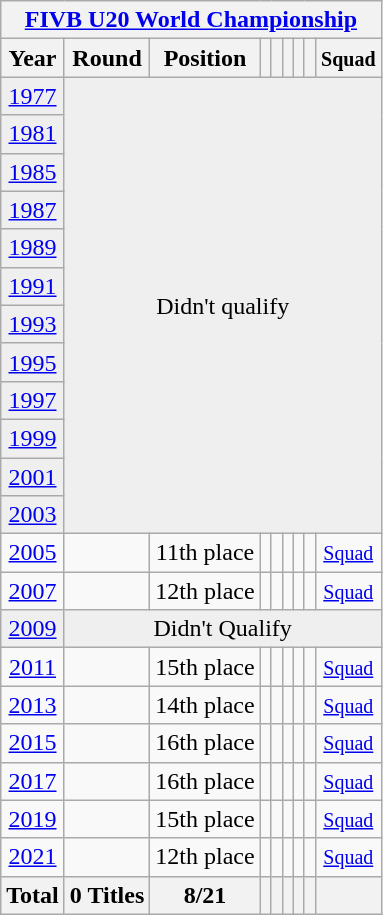<table class="wikitable" style="text-align: center;">
<tr>
<th colspan=9><a href='#'>FIVB U20 World Championship</a></th>
</tr>
<tr>
<th>Year</th>
<th>Round</th>
<th>Position</th>
<th></th>
<th></th>
<th></th>
<th></th>
<th></th>
<th><small>Squad</small></th>
</tr>
<tr bgcolor="efefef">
<td> <a href='#'>1977</a></td>
<td colspan="8" rowspan="12">Didn't qualify</td>
</tr>
<tr bgcolor="efefef">
<td> <a href='#'>1981</a></td>
</tr>
<tr bgcolor="efefef">
<td> <a href='#'>1985</a></td>
</tr>
<tr bgcolor="efefef">
<td> <a href='#'>1987</a></td>
</tr>
<tr bgcolor="efefef">
<td> <a href='#'>1989</a></td>
</tr>
<tr bgcolor="efefef">
<td> <a href='#'>1991</a></td>
</tr>
<tr bgcolor="efefef">
<td> <a href='#'>1993</a></td>
</tr>
<tr bgcolor="efefef">
<td> <a href='#'>1995</a></td>
</tr>
<tr bgcolor="efefef">
<td> <a href='#'>1997</a></td>
</tr>
<tr bgcolor="efefef">
<td> <a href='#'>1999</a></td>
</tr>
<tr bgcolor="efefef">
<td> <a href='#'>2001</a></td>
</tr>
<tr bgcolor="efefef">
<td> <a href='#'>2003</a></td>
</tr>
<tr>
<td> <a href='#'>2005</a></td>
<td></td>
<td>11th place</td>
<td></td>
<td></td>
<td></td>
<td></td>
<td></td>
<td><small><a href='#'>Squad</a></small></td>
</tr>
<tr>
<td> <a href='#'>2007</a></td>
<td></td>
<td>12th place</td>
<td></td>
<td></td>
<td></td>
<td></td>
<td></td>
<td><small><a href='#'>Squad</a></small></td>
</tr>
<tr bgcolor="efefef">
<td> <a href='#'>2009</a></td>
<td colspan="8">Didn't Qualify</td>
</tr>
<tr>
<td> <a href='#'>2011</a></td>
<td></td>
<td>15th place</td>
<td></td>
<td></td>
<td></td>
<td></td>
<td></td>
<td><small><a href='#'>Squad</a></small></td>
</tr>
<tr>
<td> <a href='#'>2013</a></td>
<td></td>
<td>14th place</td>
<td></td>
<td></td>
<td></td>
<td></td>
<td></td>
<td><small><a href='#'>Squad</a></small></td>
</tr>
<tr>
<td> <a href='#'>2015</a></td>
<td></td>
<td>16th place</td>
<td></td>
<td></td>
<td></td>
<td></td>
<td></td>
<td><small><a href='#'>Squad</a></small></td>
</tr>
<tr>
<td> <a href='#'>2017</a></td>
<td></td>
<td>16th place</td>
<td></td>
<td></td>
<td></td>
<td></td>
<td></td>
<td><small> <a href='#'>Squad</a></small></td>
</tr>
<tr>
<td> <a href='#'>2019</a></td>
<td></td>
<td>15th place</td>
<td></td>
<td></td>
<td></td>
<td></td>
<td></td>
<td><small> <a href='#'>Squad</a></small></td>
</tr>
<tr>
<td>  <a href='#'>2021</a></td>
<td></td>
<td>12th place</td>
<td></td>
<td></td>
<td></td>
<td></td>
<td></td>
<td><small>  <a href='#'>Squad</a></small></td>
</tr>
<tr>
<th>Total</th>
<th>0 Titles</th>
<th>8/21</th>
<th></th>
<th></th>
<th></th>
<th></th>
<th></th>
<th></th>
</tr>
</table>
